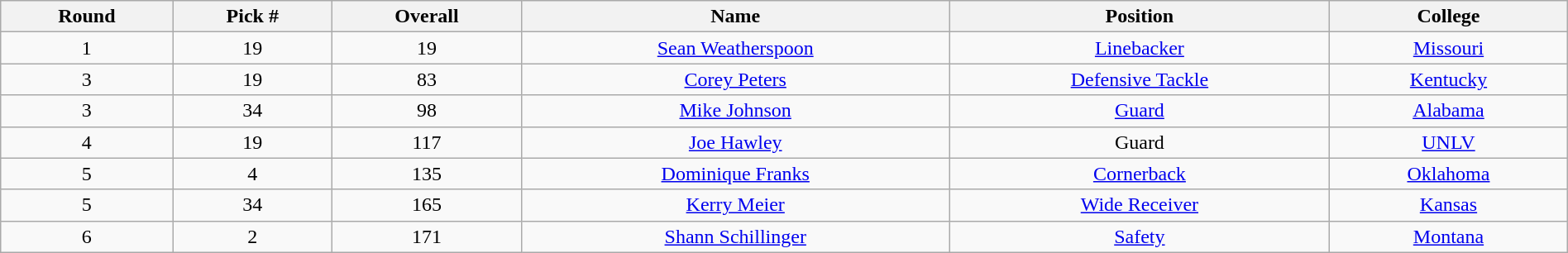<table class="wikitable sortable sortable" style="width: 100%; text-align:center">
<tr>
<th>Round</th>
<th>Pick #</th>
<th>Overall</th>
<th>Name</th>
<th>Position</th>
<th>College</th>
</tr>
<tr>
<td>1</td>
<td>19</td>
<td>19</td>
<td><a href='#'>Sean Weatherspoon</a></td>
<td><a href='#'>Linebacker</a></td>
<td><a href='#'>Missouri</a></td>
</tr>
<tr>
<td>3</td>
<td>19</td>
<td>83</td>
<td><a href='#'>Corey Peters</a></td>
<td><a href='#'>Defensive Tackle</a></td>
<td><a href='#'>Kentucky</a></td>
</tr>
<tr>
<td>3</td>
<td>34</td>
<td>98</td>
<td><a href='#'>Mike Johnson</a></td>
<td><a href='#'>Guard</a></td>
<td><a href='#'>Alabama</a></td>
</tr>
<tr>
<td>4</td>
<td>19</td>
<td>117</td>
<td><a href='#'>Joe Hawley</a></td>
<td>Guard</td>
<td><a href='#'>UNLV</a></td>
</tr>
<tr>
<td>5</td>
<td>4</td>
<td>135</td>
<td><a href='#'>Dominique Franks</a></td>
<td><a href='#'>Cornerback</a></td>
<td><a href='#'>Oklahoma</a></td>
</tr>
<tr>
<td>5</td>
<td>34</td>
<td>165</td>
<td><a href='#'>Kerry Meier</a></td>
<td><a href='#'>Wide Receiver</a></td>
<td><a href='#'>Kansas</a></td>
</tr>
<tr>
<td>6</td>
<td>2</td>
<td>171</td>
<td><a href='#'>Shann Schillinger</a></td>
<td><a href='#'>Safety</a></td>
<td><a href='#'>Montana</a></td>
</tr>
</table>
